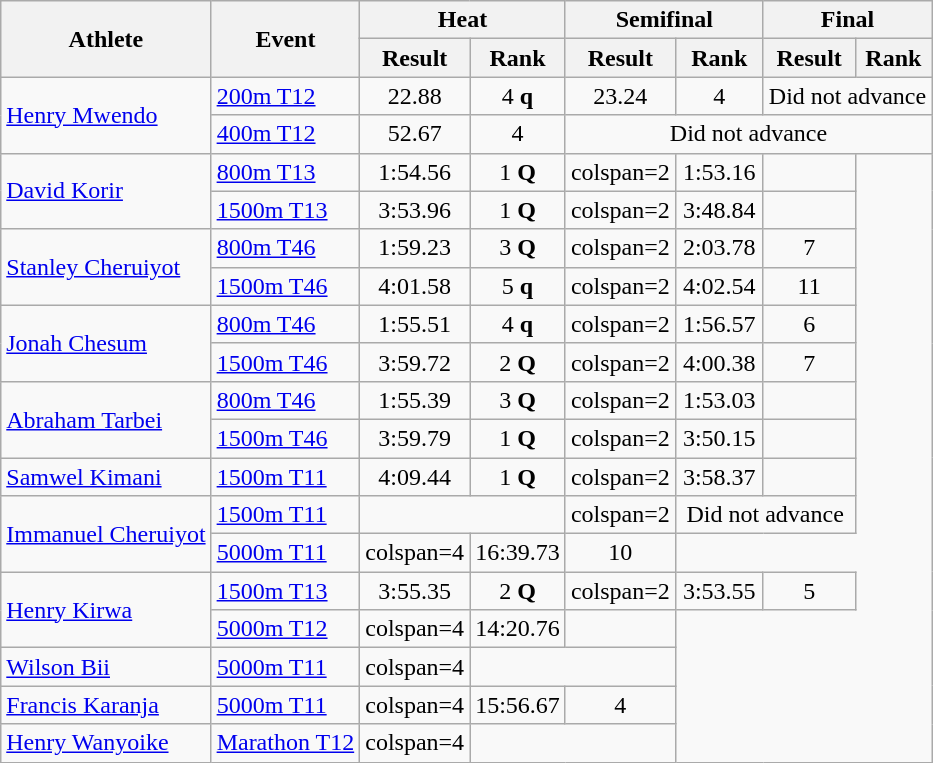<table class="wikitable">
<tr>
<th rowspan="2">Athlete</th>
<th rowspan="2">Event</th>
<th colspan="2">Heat</th>
<th colspan="2">Semifinal</th>
<th colspan="2">Final</th>
</tr>
<tr>
<th>Result</th>
<th>Rank</th>
<th>Result</th>
<th>Rank</th>
<th>Result</th>
<th>Rank</th>
</tr>
<tr align="center">
<td rowspan="2" align="left"><a href='#'>Henry Mwendo</a></td>
<td align="left"><a href='#'>200m T12</a></td>
<td>22.88</td>
<td>4 <strong>q</strong></td>
<td>23.24</td>
<td>4</td>
<td colspan="2">Did not advance</td>
</tr>
<tr align="center">
<td align="left"><a href='#'>400m T12</a></td>
<td>52.67</td>
<td>4</td>
<td colspan="4">Did not advance</td>
</tr>
<tr align="center">
<td rowspan="2" align="left"><a href='#'>David Korir</a></td>
<td align="left"><a href='#'>800m T13</a></td>
<td>1:54.56</td>
<td>1 <strong>Q</strong></td>
<td>colspan=2 </td>
<td>1:53.16</td>
<td></td>
</tr>
<tr align="center">
<td align="left"><a href='#'>1500m T13</a></td>
<td>3:53.96</td>
<td>1 <strong>Q</strong></td>
<td>colspan=2 </td>
<td>3:48.84</td>
<td></td>
</tr>
<tr align="center">
<td rowspan="2" align="left"><a href='#'>Stanley Cheruiyot</a></td>
<td align="left"><a href='#'>800m T46</a></td>
<td>1:59.23</td>
<td>3 <strong>Q</strong></td>
<td>colspan=2 </td>
<td>2:03.78</td>
<td>7</td>
</tr>
<tr align="center">
<td align="left"><a href='#'>1500m T46</a></td>
<td>4:01.58</td>
<td>5 <strong>q</strong></td>
<td>colspan=2 </td>
<td>4:02.54</td>
<td>11</td>
</tr>
<tr align="center">
<td rowspan="2" align="left"><a href='#'>Jonah Chesum</a></td>
<td align="left"><a href='#'>800m T46</a></td>
<td>1:55.51</td>
<td>4 <strong>q</strong></td>
<td>colspan=2 </td>
<td>1:56.57</td>
<td>6</td>
</tr>
<tr align="center">
<td align="left"><a href='#'>1500m T46</a></td>
<td>3:59.72</td>
<td>2 <strong>Q</strong></td>
<td>colspan=2 </td>
<td>4:00.38</td>
<td>7</td>
</tr>
<tr align="center">
<td rowspan="2" align="left"><a href='#'>Abraham Tarbei</a></td>
<td align="left"><a href='#'>800m T46</a></td>
<td>1:55.39</td>
<td>3 <strong>Q</strong></td>
<td>colspan=2 </td>
<td>1:53.03</td>
<td></td>
</tr>
<tr align="center">
<td align="left"><a href='#'>1500m T46</a></td>
<td>3:59.79</td>
<td>1 <strong>Q</strong></td>
<td>colspan=2 </td>
<td>3:50.15</td>
<td></td>
</tr>
<tr align="center">
<td align="left"><a href='#'>Samwel Kimani</a></td>
<td align="left"><a href='#'>1500m T11</a></td>
<td>4:09.44</td>
<td>1 <strong>Q</strong></td>
<td>colspan=2 </td>
<td>3:58.37</td>
<td></td>
</tr>
<tr align="center">
<td rowspan="2" align="left"><a href='#'>Immanuel Cheruiyot</a></td>
<td align="left"><a href='#'>1500m T11</a></td>
<td colspan="2"></td>
<td>colspan=2 </td>
<td colspan="2">Did not advance</td>
</tr>
<tr align="center">
<td align="left"><a href='#'>5000m T11</a></td>
<td>colspan=4 </td>
<td>16:39.73</td>
<td>10</td>
</tr>
<tr align="center">
<td rowspan="2" align="left"><a href='#'>Henry Kirwa</a></td>
<td align="left"><a href='#'>1500m T13</a></td>
<td>3:55.35</td>
<td>2 <strong>Q</strong></td>
<td>colspan=2 </td>
<td>3:53.55</td>
<td>5</td>
</tr>
<tr align="center">
<td align="left"><a href='#'>5000m T12</a></td>
<td>colspan=4 </td>
<td>14:20.76</td>
<td></td>
</tr>
<tr align="center">
<td align="left"><a href='#'>Wilson Bii</a></td>
<td align="left"><a href='#'>5000m T11</a></td>
<td>colspan=4 </td>
<td colspan="2"></td>
</tr>
<tr align="center">
<td align="left"><a href='#'>Francis Karanja</a></td>
<td align="left"><a href='#'>5000m T11</a></td>
<td>colspan=4 </td>
<td>15:56.67</td>
<td>4</td>
</tr>
<tr align="center">
<td align="left"><a href='#'>Henry Wanyoike</a></td>
<td align="left"><a href='#'>Marathon T12</a></td>
<td>colspan=4 </td>
<td colspan="2"></td>
</tr>
</table>
